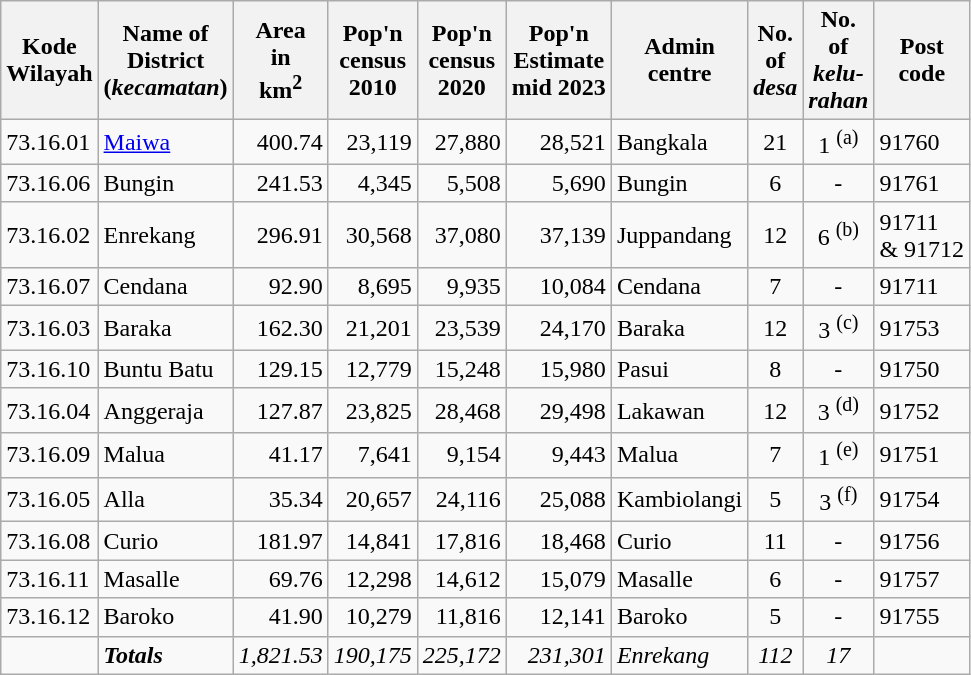<table class="sortable wikitable">
<tr>
<th>Kode <br>Wilayah</th>
<th>Name of<br>District<br>(<em>kecamatan</em>)</th>
<th>Area<br>in<br> km<sup>2</sup></th>
<th>Pop'n<br>census<br>2010</th>
<th>Pop'n<br>census<br>2020</th>
<th>Pop'n<br>Estimate<br>mid 2023</th>
<th>Admin<br>centre</th>
<th>No.<br> of<br><em>desa</em></th>
<th>No.<br> of<br><em>kelu-<br>rahan</em></th>
<th>Post<br>code</th>
</tr>
<tr>
<td>73.16.01</td>
<td><a href='#'>Maiwa</a></td>
<td align="right">400.74</td>
<td align="right">23,119</td>
<td align="right">27,880</td>
<td align="right">28,521</td>
<td>Bangkala</td>
<td align="center">21</td>
<td align="center">1 <sup>(a)</sup></td>
<td>91760</td>
</tr>
<tr>
<td>73.16.06</td>
<td>Bungin</td>
<td align="right">241.53</td>
<td align="right">4,345</td>
<td align="right">5,508</td>
<td align="right">5,690</td>
<td>Bungin</td>
<td align="center">6</td>
<td align="center">-</td>
<td>91761</td>
</tr>
<tr>
<td>73.16.02</td>
<td>Enrekang</td>
<td align="right">296.91</td>
<td align="right">30,568</td>
<td align="right">37,080</td>
<td align="right">37,139</td>
<td>Juppandang</td>
<td align="center">12</td>
<td align="center">6 <sup>(b)</sup></td>
<td>91711<br>& 91712</td>
</tr>
<tr>
<td>73.16.07</td>
<td>Cendana</td>
<td align="right">92.90</td>
<td align="right">8,695</td>
<td align="right">9,935</td>
<td align="right">10,084</td>
<td>Cendana</td>
<td align="center">7</td>
<td align="center">-</td>
<td>91711</td>
</tr>
<tr>
<td>73.16.03</td>
<td>Baraka</td>
<td align="right">162.30</td>
<td align="right">21,201</td>
<td align="right">23,539</td>
<td align="right">24,170</td>
<td>Baraka</td>
<td align="center">12</td>
<td align="center">3 <sup>(c)</sup></td>
<td>91753</td>
</tr>
<tr>
<td>73.16.10</td>
<td>Buntu Batu</td>
<td align="right">129.15</td>
<td align="right">12,779</td>
<td align="right">15,248</td>
<td align="right">15,980</td>
<td>Pasui</td>
<td align="center">8</td>
<td align="center">-</td>
<td>91750</td>
</tr>
<tr>
<td>73.16.04</td>
<td>Anggeraja</td>
<td align="right">127.87</td>
<td align="right">23,825</td>
<td align="right">28,468</td>
<td align="right">29,498</td>
<td>Lakawan</td>
<td align="center">12</td>
<td align="center">3 <sup>(d)</sup></td>
<td>91752</td>
</tr>
<tr>
<td>73.16.09</td>
<td>Malua</td>
<td align="right">41.17</td>
<td align="right">7,641</td>
<td align="right">9,154</td>
<td align="right">9,443</td>
<td>Malua</td>
<td align="center">7</td>
<td align="center">1 <sup>(e)</sup></td>
<td>91751</td>
</tr>
<tr>
<td>73.16.05</td>
<td>Alla</td>
<td align="right">35.34</td>
<td align="right">20,657</td>
<td align="right">24,116</td>
<td align="right">25,088</td>
<td>Kambiolangi</td>
<td align="center">5</td>
<td align="center">3 <sup>(f)</sup></td>
<td>91754</td>
</tr>
<tr>
<td>73.16.08</td>
<td>Curio</td>
<td align="right">181.97</td>
<td align="right">14,841</td>
<td align="right">17,816</td>
<td align="right">18,468</td>
<td>Curio</td>
<td align="center">11</td>
<td align="center">-</td>
<td>91756</td>
</tr>
<tr>
<td>73.16.11</td>
<td>Masalle</td>
<td align="right">69.76</td>
<td align="right">12,298</td>
<td align="right">14,612</td>
<td align="right">15,079</td>
<td>Masalle</td>
<td align="center">6</td>
<td align="center">-</td>
<td>91757</td>
</tr>
<tr>
<td>73.16.12</td>
<td>Baroko</td>
<td align="right">41.90</td>
<td align="right">10,279</td>
<td align="right">11,816</td>
<td align="right">12,141</td>
<td>Baroko</td>
<td align="center">5</td>
<td align="center">-</td>
<td>91755</td>
</tr>
<tr>
<td></td>
<td><strong><em>Totals</em></strong></td>
<td align="right"><em>1,821.53</em></td>
<td align="right"><em>190,175</em></td>
<td align="right"><em>225,172</em></td>
<td align="right"><em>231,301</em></td>
<td><em>Enrekang</em></td>
<td align="center"><em>112</em></td>
<td align="center"><em>17</em></td>
<td></td>
</tr>
</table>
